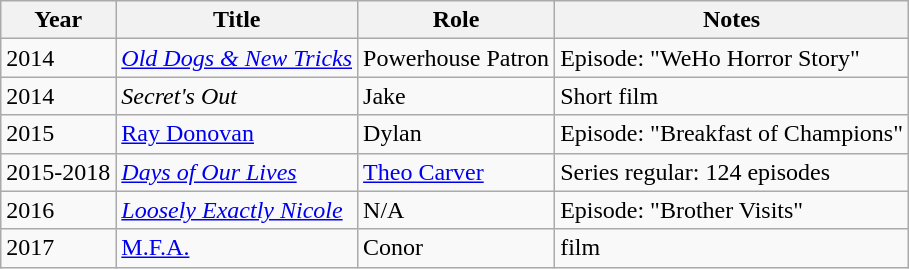<table class="wikitable sortable">
<tr>
<th>Year</th>
<th>Title</th>
<th>Role</th>
<th class="unsortable">Notes</th>
</tr>
<tr>
<td>2014</td>
<td><em><a href='#'>Old Dogs & New Tricks</a></em></td>
<td>Powerhouse Patron</td>
<td>Episode: "WeHo Horror Story"</td>
</tr>
<tr>
<td>2014</td>
<td><em>Secret's Out</em></td>
<td>Jake</td>
<td>Short film</td>
</tr>
<tr>
<td>2015</td>
<td><a href='#'>Ray Donovan</a></td>
<td>Dylan</td>
<td>Episode: "Breakfast of Champions"</td>
</tr>
<tr>
<td>2015-2018</td>
<td><em><a href='#'>Days of Our Lives</a></em></td>
<td><a href='#'>Theo Carver</a></td>
<td>Series regular: 124 episodes </td>
</tr>
<tr>
<td>2016</td>
<td><em><a href='#'>Loosely Exactly Nicole</a></em></td>
<td>N/A</td>
<td>Episode: "Brother Visits"</td>
</tr>
<tr>
<td>2017</td>
<td><a href='#'>M.F.A.</a></td>
<td>Conor</td>
<td>film</td>
</tr>
</table>
